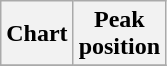<table class="wikitable sortable plainrowheaders" style="text-align:center;" border="1">
<tr>
<th scope="col">Chart</th>
<th scope="col">Peak<br>position</th>
</tr>
<tr>
</tr>
</table>
